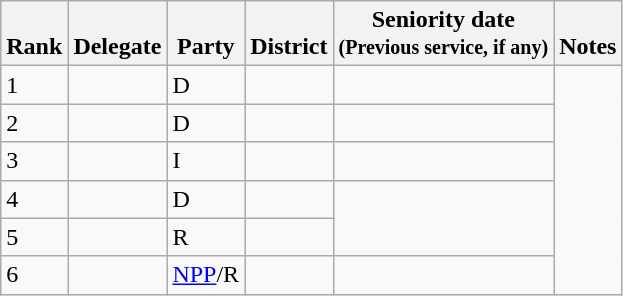<table class="wikitable sortable plainrowheaders">
<tr valign=bottom>
<th scope=col>Rank</th>
<th scope=col>Delegate</th>
<th scope=col>Party</th>
<th scope=col>District</th>
<th scope=col>Seniority date<br><small>(Previous service, if any)</small><br></th>
<th scope=col>Notes</th>
</tr>
<tr>
<td>1</td>
<td></td>
<td>D</td>
<td></td>
<td></td>
<td rowspan=6> </td>
</tr>
<tr>
<td>2</td>
<td></td>
<td>D</td>
<td></td>
<td></td>
</tr>
<tr>
<td>3</td>
<td></td>
<td>I</td>
<td></td>
<td></td>
</tr>
<tr>
<td>4</td>
<td></td>
<td>D</td>
<td></td>
<td rowspan=2></td>
</tr>
<tr>
<td>5</td>
<td></td>
<td>R</td>
<td></td>
</tr>
<tr>
<td>6</td>
<td></td>
<td><a href='#'>NPP</a>/R</td>
<td></td>
<td></td>
</tr>
</table>
